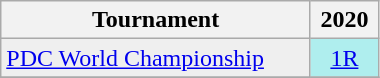<table class="wikitable" style="width:20%; margin:0">
<tr>
<th>Tournament</th>
<th>2020</th>
</tr>
<tr>
<td style="background:#efefef;"><a href='#'>PDC World Championship</a></td>
<td style="text-align:center; background:#afeeee;"><a href='#'>1R</a></td>
</tr>
<tr>
</tr>
</table>
